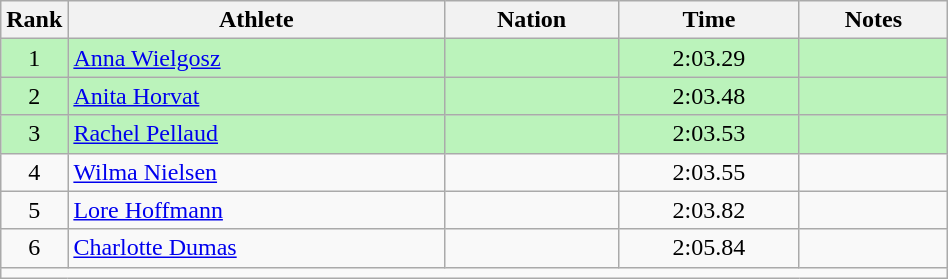<table class="wikitable sortable" style="text-align:center;width: 50%;">
<tr>
<th scope="col" style="width: 10px;">Rank</th>
<th scope="col">Athlete</th>
<th scope="col">Nation</th>
<th scope="col">Time</th>
<th scope="col">Notes</th>
</tr>
<tr bgcolor=bbf3bb>
<td>1</td>
<td align=left><a href='#'>Anna Wielgosz</a></td>
<td align=left></td>
<td>2:03.29</td>
<td></td>
</tr>
<tr bgcolor=bbf3bb>
<td>2</td>
<td align=left><a href='#'>Anita Horvat</a></td>
<td align=left></td>
<td>2:03.48</td>
<td></td>
</tr>
<tr bgcolor=bbf3bb>
<td>3</td>
<td align=left><a href='#'>Rachel Pellaud</a></td>
<td align=left></td>
<td>2:03.53</td>
<td></td>
</tr>
<tr>
<td>4</td>
<td align=left><a href='#'>Wilma Nielsen</a></td>
<td align=left></td>
<td>2:03.55</td>
<td></td>
</tr>
<tr>
<td>5</td>
<td align=left><a href='#'>Lore Hoffmann</a></td>
<td align=left></td>
<td>2:03.82</td>
<td></td>
</tr>
<tr>
<td>6</td>
<td align=left><a href='#'>Charlotte Dumas</a></td>
<td align=left></td>
<td>2:05.84</td>
<td></td>
</tr>
<tr class="sortbottom">
<td colspan="5"></td>
</tr>
</table>
